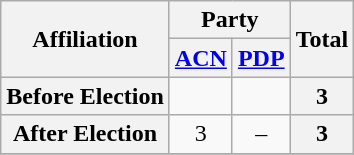<table class="wikitable" style="text-align:center">
<tr>
<th rowspan="2">Affiliation</th>
<th colspan="2">Party</th>
<th rowspan="2">Total</th>
</tr>
<tr>
<th><a href='#'>ACN</a></th>
<th><a href='#'>PDP</a></th>
</tr>
<tr>
<th>Before Election</th>
<td></td>
<td></td>
<th>3</th>
</tr>
<tr>
<th>After Election</th>
<td>3</td>
<td>–</td>
<th>3</th>
</tr>
<tr>
</tr>
</table>
